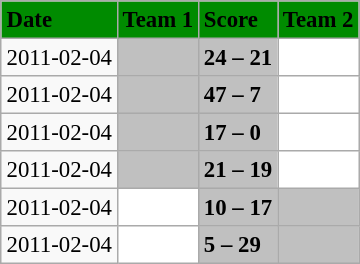<table class="wikitable" style="margin:0.5em auto; font-size:95%">
<tr bgcolor="#008B00">
<td><strong>Date</strong></td>
<td><strong>Team 1</strong></td>
<td><strong>Score</strong></td>
<td><strong>Team 2</strong></td>
</tr>
<tr>
<td>2011-02-04</td>
<td bgcolor="silver"><strong></strong></td>
<td bgcolor="silver"><strong>24 – 21</strong></td>
<td bgcolor="white"></td>
</tr>
<tr>
<td>2011-02-04</td>
<td bgcolor="silver"><strong></strong></td>
<td bgcolor="silver"><strong>47 – 7</strong></td>
<td bgcolor="white"></td>
</tr>
<tr>
<td>2011-02-04</td>
<td bgcolor="silver"><strong></strong></td>
<td bgcolor="silver"><strong>17 – 0</strong></td>
<td bgcolor="white"></td>
</tr>
<tr>
<td>2011-02-04</td>
<td bgcolor="silver"><strong></strong></td>
<td bgcolor="silver"><strong>21 – 19</strong></td>
<td bgcolor="white"></td>
</tr>
<tr>
<td>2011-02-04</td>
<td bgcolor="white"></td>
<td bgcolor="silver"><strong>10 – 17</strong></td>
<td bgcolor="silver"><strong></strong></td>
</tr>
<tr>
<td>2011-02-04</td>
<td bgcolor="white"></td>
<td bgcolor="silver"><strong>5 – 29</strong></td>
<td bgcolor="silver"><strong></strong></td>
</tr>
</table>
